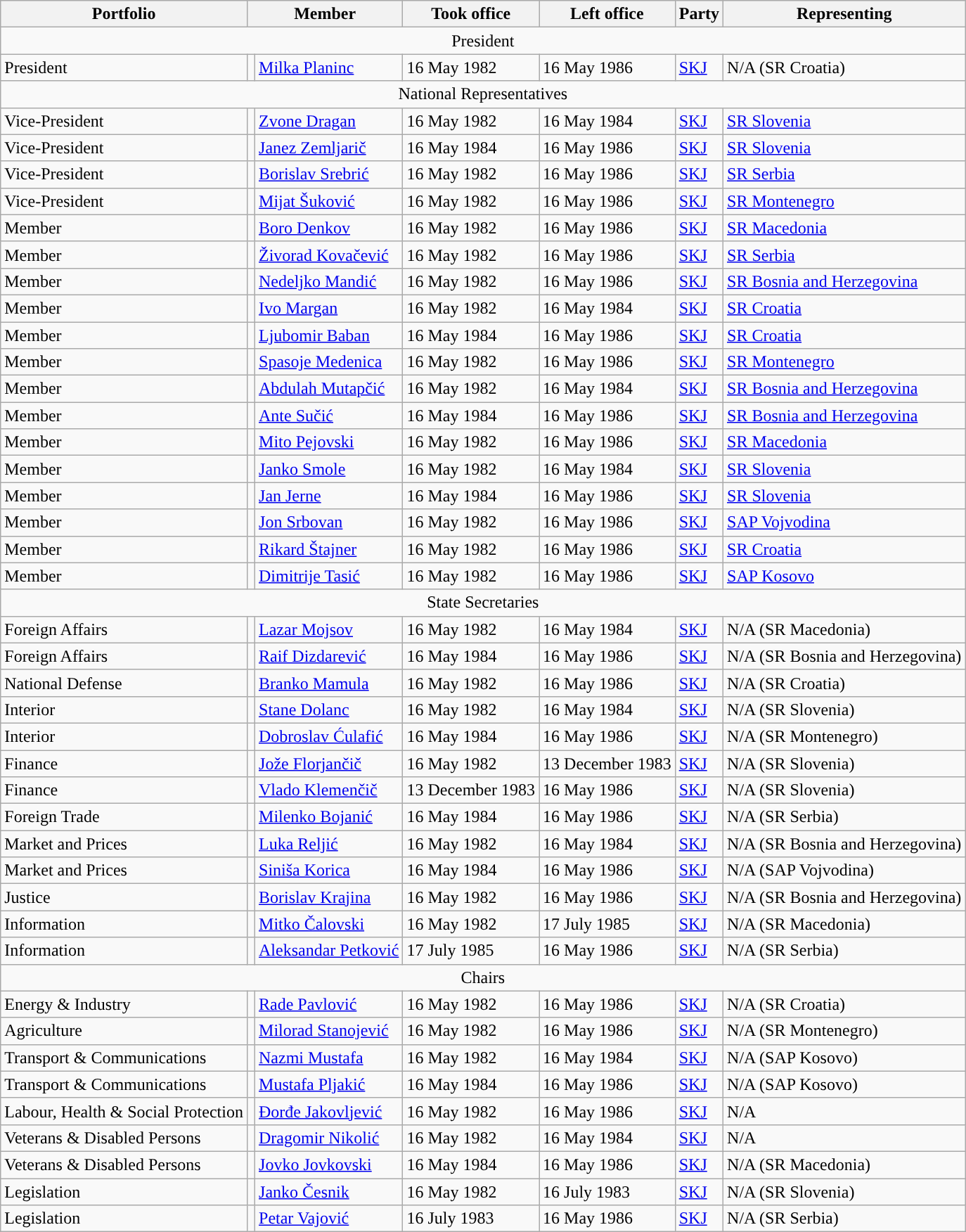<table class="wikitable">
<tr>
<th style="text-align: center;">Portfolio</th>
<th colspan="2" style="text-align: center;">Member</th>
<th style="text-align: center;">Took office</th>
<th style="text-align: center;">Left office</th>
<th style="text-align: center;">Party</th>
<th style="text-align: center;">Representing</th>
</tr>
<tr>
<td colspan="7" style="text-align: center;">President</td>
</tr>
<tr>
<td>President</td>
<td style="background:"></td>
<td><a href='#'>Milka Planinc</a></td>
<td>16 May 1982</td>
<td>16 May 1986</td>
<td><a href='#'>SKJ</a></td>
<td>N/A (SR Croatia)</td>
</tr>
<tr>
<td colspan="7" style="text-align: center;">National Representatives</td>
</tr>
<tr>
<td>Vice-President</td>
<td style="background:"></td>
<td><a href='#'>Zvone Dragan</a></td>
<td>16 May 1982</td>
<td>16 May 1984</td>
<td><a href='#'>SKJ</a></td>
<td><a href='#'>SR Slovenia</a></td>
</tr>
<tr>
<td>Vice-President</td>
<td style="background:"></td>
<td><a href='#'>Janez Zemljarič</a></td>
<td>16 May 1984</td>
<td>16 May 1986</td>
<td><a href='#'>SKJ</a></td>
<td><a href='#'>SR Slovenia</a></td>
</tr>
<tr>
<td>Vice-President</td>
<td style="background:"></td>
<td><a href='#'>Borislav Srebrić</a></td>
<td>16 May 1982</td>
<td>16 May 1986</td>
<td><a href='#'>SKJ</a></td>
<td><a href='#'>SR Serbia</a></td>
</tr>
<tr>
<td>Vice-President</td>
<td style="background:"></td>
<td><a href='#'>Mijat Šuković</a></td>
<td>16 May 1982</td>
<td>16 May 1986</td>
<td><a href='#'>SKJ</a></td>
<td><a href='#'>SR Montenegro</a></td>
</tr>
<tr>
<td>Member</td>
<td style="background:"></td>
<td><a href='#'>Boro Denkov</a></td>
<td>16 May 1982</td>
<td>16 May 1986</td>
<td><a href='#'>SKJ</a></td>
<td><a href='#'>SR Macedonia</a></td>
</tr>
<tr>
<td>Member</td>
<td style="background:"></td>
<td><a href='#'>Živorad Kovačević</a></td>
<td>16 May 1982</td>
<td>16 May 1986</td>
<td><a href='#'>SKJ</a></td>
<td><a href='#'>SR Serbia</a></td>
</tr>
<tr>
<td>Member</td>
<td style="background:"></td>
<td><a href='#'>Nedeljko Mandić</a></td>
<td>16 May 1982</td>
<td>16 May 1986</td>
<td><a href='#'>SKJ</a></td>
<td><a href='#'>SR Bosnia and Herzegovina</a></td>
</tr>
<tr>
<td>Member</td>
<td style="background:"></td>
<td><a href='#'>Ivo Margan</a></td>
<td>16 May 1982</td>
<td>16 May 1984</td>
<td><a href='#'>SKJ</a></td>
<td><a href='#'>SR Croatia</a></td>
</tr>
<tr>
<td>Member</td>
<td style="background:"></td>
<td><a href='#'>Ljubomir Baban</a></td>
<td>16 May 1984</td>
<td>16 May 1986</td>
<td><a href='#'>SKJ</a></td>
<td><a href='#'>SR Croatia</a></td>
</tr>
<tr>
<td>Member</td>
<td style="background:"></td>
<td><a href='#'>Spasoje Medenica</a></td>
<td>16 May 1982</td>
<td>16 May 1986</td>
<td><a href='#'>SKJ</a></td>
<td><a href='#'>SR Montenegro</a></td>
</tr>
<tr>
<td>Member</td>
<td style="background:"></td>
<td><a href='#'>Abdulah Mutapčić</a></td>
<td>16 May 1982</td>
<td>16 May 1984</td>
<td><a href='#'>SKJ</a></td>
<td><a href='#'>SR Bosnia and Herzegovina</a></td>
</tr>
<tr>
<td>Member</td>
<td style="background:"></td>
<td><a href='#'>Ante Sučić</a></td>
<td>16 May 1984</td>
<td>16 May 1986</td>
<td><a href='#'>SKJ</a></td>
<td><a href='#'>SR Bosnia and Herzegovina</a></td>
</tr>
<tr>
<td>Member</td>
<td style="background:"></td>
<td><a href='#'>Mito Pejovski</a></td>
<td>16 May 1982</td>
<td>16 May 1986</td>
<td><a href='#'>SKJ</a></td>
<td><a href='#'>SR Macedonia</a></td>
</tr>
<tr>
<td>Member</td>
<td style="background:"></td>
<td><a href='#'>Janko Smole</a></td>
<td>16 May 1982</td>
<td>16 May 1984</td>
<td><a href='#'>SKJ</a></td>
<td><a href='#'>SR Slovenia</a></td>
</tr>
<tr>
<td>Member</td>
<td style="background:"></td>
<td><a href='#'>Jan Jerne</a></td>
<td>16 May 1984</td>
<td>16 May 1986</td>
<td><a href='#'>SKJ</a></td>
<td><a href='#'>SR Slovenia</a></td>
</tr>
<tr>
<td>Member</td>
<td style="background:"></td>
<td><a href='#'>Jon Srbovan</a></td>
<td>16 May 1982</td>
<td>16 May 1986</td>
<td><a href='#'>SKJ</a></td>
<td><a href='#'>SAP Vojvodina</a></td>
</tr>
<tr>
<td>Member</td>
<td style="background:"></td>
<td><a href='#'>Rikard Štajner</a></td>
<td>16 May 1982</td>
<td>16 May 1986</td>
<td><a href='#'>SKJ</a></td>
<td><a href='#'>SR Croatia</a></td>
</tr>
<tr>
<td>Member</td>
<td style="background:"></td>
<td><a href='#'>Dimitrije Tasić</a></td>
<td>16 May 1982</td>
<td>16 May 1986</td>
<td><a href='#'>SKJ</a></td>
<td><a href='#'>SAP Kosovo</a></td>
</tr>
<tr>
<td colspan="7" style="text-align: center;">State Secretaries</td>
</tr>
<tr>
<td>Foreign Affairs</td>
<td style="background:"></td>
<td><a href='#'>Lazar Mojsov</a></td>
<td>16 May 1982</td>
<td>16 May 1984</td>
<td><a href='#'>SKJ</a></td>
<td>N/A (SR Macedonia)</td>
</tr>
<tr>
<td>Foreign Affairs</td>
<td style="background:"></td>
<td><a href='#'>Raif Dizdarević</a></td>
<td>16 May 1984</td>
<td>16 May 1986</td>
<td><a href='#'>SKJ</a></td>
<td>N/A (SR Bosnia and Herzegovina)</td>
</tr>
<tr>
<td>National Defense</td>
<td style="background:"></td>
<td><a href='#'>Branko Mamula</a></td>
<td>16 May 1982</td>
<td>16 May 1986</td>
<td><a href='#'>SKJ</a></td>
<td>N/A (SR Croatia)</td>
</tr>
<tr>
<td>Interior</td>
<td style="background:"></td>
<td><a href='#'>Stane Dolanc</a></td>
<td>16 May 1982</td>
<td>16 May 1984</td>
<td><a href='#'>SKJ</a></td>
<td>N/A (SR Slovenia)</td>
</tr>
<tr>
<td>Interior</td>
<td style="background:"></td>
<td><a href='#'>Dobroslav Ćulafić</a></td>
<td>16 May 1984</td>
<td>16 May 1986</td>
<td><a href='#'>SKJ</a></td>
<td>N/A (SR Montenegro)</td>
</tr>
<tr>
<td>Finance</td>
<td style="background:"></td>
<td><a href='#'>Jože Florjančič</a></td>
<td>16 May 1982</td>
<td>13 December 1983</td>
<td><a href='#'>SKJ</a></td>
<td>N/A (SR Slovenia)</td>
</tr>
<tr>
<td>Finance</td>
<td style="background:"></td>
<td><a href='#'>Vlado Klemenčič</a></td>
<td>13 December 1983</td>
<td>16 May 1986</td>
<td><a href='#'>SKJ</a></td>
<td>N/A (SR Slovenia)</td>
</tr>
<tr>
<td>Foreign Trade</td>
<td style="background:"></td>
<td><a href='#'>Milenko Bojanić</a></td>
<td>16 May 1984</td>
<td>16 May 1986</td>
<td><a href='#'>SKJ</a></td>
<td>N/A (SR Serbia)</td>
</tr>
<tr>
<td>Market and Prices</td>
<td style="background:"></td>
<td><a href='#'>Luka Reljić</a></td>
<td>16 May 1982</td>
<td>16 May 1984</td>
<td><a href='#'>SKJ</a></td>
<td>N/A (SR Bosnia and Herzegovina)</td>
</tr>
<tr>
<td>Market and Prices</td>
<td style="background:"></td>
<td><a href='#'>Siniša Korica</a></td>
<td>16 May 1984</td>
<td>16 May 1986</td>
<td><a href='#'>SKJ</a></td>
<td>N/A (SAP Vojvodina)</td>
</tr>
<tr>
<td>Justice</td>
<td style="background:"></td>
<td><a href='#'>Borislav Krajina</a></td>
<td>16 May 1982</td>
<td>16 May 1986</td>
<td><a href='#'>SKJ</a></td>
<td>N/A (SR Bosnia and Herzegovina)</td>
</tr>
<tr>
<td>Information</td>
<td style="background:"></td>
<td><a href='#'>Mitko Čalovski</a></td>
<td>16 May 1982</td>
<td>17 July 1985</td>
<td><a href='#'>SKJ</a></td>
<td>N/A (SR Macedonia)</td>
</tr>
<tr>
<td>Information</td>
<td style="background:"></td>
<td><a href='#'>Aleksandar Petković</a></td>
<td>17 July 1985</td>
<td>16 May 1986</td>
<td><a href='#'>SKJ</a></td>
<td>N/A (SR Serbia)</td>
</tr>
<tr>
<td colspan="7" style="text-align: center;">Chairs</td>
</tr>
<tr>
<td>Energy & Industry</td>
<td style="background:"></td>
<td><a href='#'>Rade Pavlović</a></td>
<td>16 May 1982</td>
<td>16 May 1986</td>
<td><a href='#'>SKJ</a></td>
<td>N/A (SR Croatia)</td>
</tr>
<tr>
<td>Agriculture</td>
<td style="background:"></td>
<td><a href='#'>Milorad Stanojević</a></td>
<td>16 May 1982</td>
<td>16 May 1986</td>
<td><a href='#'>SKJ</a></td>
<td>N/A (SR Montenegro)</td>
</tr>
<tr>
<td>Transport & Communications</td>
<td style="background:"></td>
<td><a href='#'>Nazmi Mustafa</a></td>
<td>16 May 1982</td>
<td>16 May 1984</td>
<td><a href='#'>SKJ</a></td>
<td>N/A (SAP Kosovo)</td>
</tr>
<tr>
<td>Transport & Communications</td>
<td style="background:"></td>
<td><a href='#'>Mustafa Pljakić</a></td>
<td>16 May 1984</td>
<td>16 May 1986</td>
<td><a href='#'>SKJ</a></td>
<td>N/A (SAP Kosovo)</td>
</tr>
<tr>
<td>Labour, Health & Social Protection</td>
<td style="background:"></td>
<td><a href='#'>Đorđe Jakovljević</a></td>
<td>16 May 1982</td>
<td>16 May 1986</td>
<td><a href='#'>SKJ</a></td>
<td>N/A</td>
</tr>
<tr>
<td>Veterans & Disabled Persons</td>
<td style="background:"></td>
<td><a href='#'>Dragomir Nikolić</a></td>
<td>16 May 1982</td>
<td>16 May 1984</td>
<td><a href='#'>SKJ</a></td>
<td>N/A</td>
</tr>
<tr>
<td>Veterans & Disabled Persons</td>
<td style="background:"></td>
<td><a href='#'>Jovko Jovkovski</a></td>
<td>16 May 1984</td>
<td>16 May 1986</td>
<td><a href='#'>SKJ</a></td>
<td>N/A (SR Macedonia)</td>
</tr>
<tr>
<td>Legislation</td>
<td style="background:"></td>
<td><a href='#'>Janko Česnik</a></td>
<td>16 May 1982</td>
<td>16 July 1983</td>
<td><a href='#'>SKJ</a></td>
<td>N/A (SR Slovenia)</td>
</tr>
<tr>
<td>Legislation</td>
<td style="background:"></td>
<td><a href='#'>Petar Vajović</a></td>
<td>16 July 1983</td>
<td>16 May 1986</td>
<td><a href='#'>SKJ</a></td>
<td>N/A (SR Serbia)</td>
</tr>
</table>
